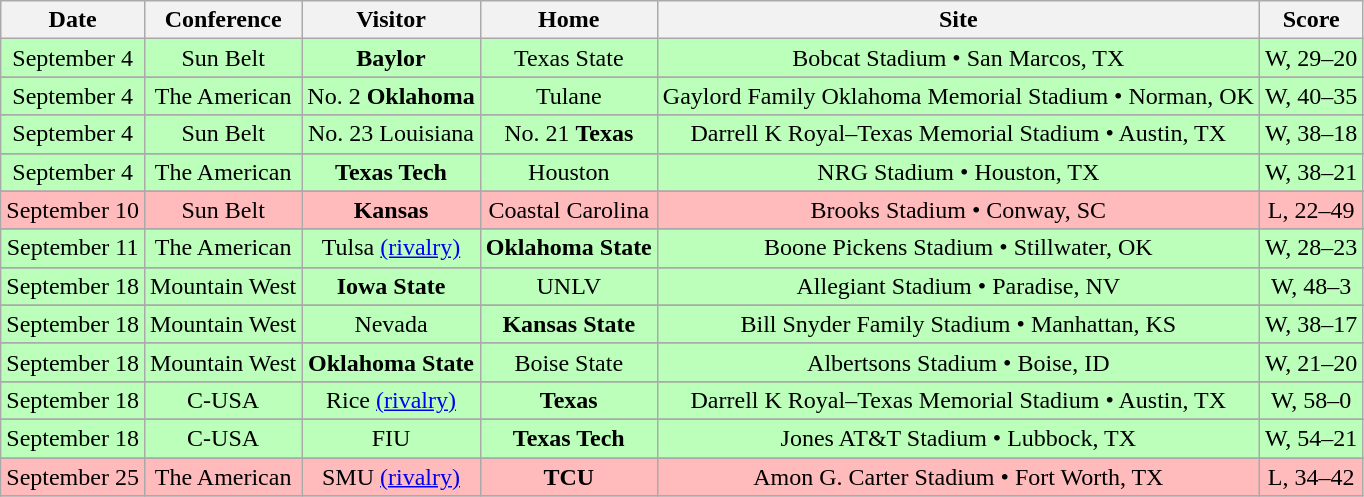<table class="wikitable" style="text-align:center">
<tr>
<th>Date</th>
<th>Conference</th>
<th>Visitor</th>
<th>Home</th>
<th>Site</th>
<th>Score</th>
</tr>
<tr style="background:#bfb">
<td>September 4</td>
<td>Sun Belt</td>
<td><strong>Baylor</strong></td>
<td>Texas State</td>
<td>Bobcat Stadium • San Marcos, TX</td>
<td>W, 29–20</td>
</tr>
<tr>
</tr>
<tr style="background:#bfb">
<td>September 4</td>
<td>The American</td>
<td>No. 2 <strong>Oklahoma</strong></td>
<td>Tulane</td>
<td>Gaylord Family Oklahoma Memorial Stadium • Norman, OK</td>
<td>W, 40–35</td>
</tr>
<tr>
</tr>
<tr style="background:#bfb">
<td>September 4</td>
<td>Sun Belt</td>
<td>No. 23 Louisiana</td>
<td>No. 21 <strong>Texas</strong></td>
<td>Darrell K Royal–Texas Memorial Stadium • Austin, TX</td>
<td>W, 38–18</td>
</tr>
<tr>
</tr>
<tr style="background:#bfb">
<td>September 4</td>
<td>The American</td>
<td><strong>Texas Tech</strong></td>
<td>Houston</td>
<td>NRG Stadium • Houston, TX</td>
<td>W, 38–21</td>
</tr>
<tr>
</tr>
<tr style="background:#fbb">
<td>September 10</td>
<td>Sun Belt</td>
<td><strong>Kansas</strong></td>
<td>Coastal Carolina</td>
<td>Brooks Stadium • Conway, SC</td>
<td>L, 22–49</td>
</tr>
<tr>
</tr>
<tr style="background:#bfb">
<td>September 11</td>
<td>The American</td>
<td>Tulsa <a href='#'>(rivalry)</a></td>
<td><strong>Oklahoma State</strong></td>
<td>Boone Pickens Stadium • Stillwater, OK</td>
<td>W, 28–23</td>
</tr>
<tr>
</tr>
<tr style="background:#bfb">
<td>September 18</td>
<td>Mountain West</td>
<td><strong>Iowa State</strong></td>
<td>UNLV</td>
<td>Allegiant Stadium • Paradise, NV</td>
<td>W, 48–3</td>
</tr>
<tr>
</tr>
<tr style="background:#bfb">
<td>September 18</td>
<td>Mountain West</td>
<td>Nevada</td>
<td><strong>Kansas State</strong></td>
<td>Bill Snyder Family Stadium • Manhattan, KS</td>
<td>W, 38–17</td>
</tr>
<tr>
</tr>
<tr style="background:#bfb">
<td>September 18</td>
<td>Mountain West</td>
<td><strong>Oklahoma State</strong></td>
<td>Boise State</td>
<td>Albertsons Stadium • Boise, ID</td>
<td>W, 21–20</td>
</tr>
<tr>
</tr>
<tr style="background:#bfb">
<td>September 18</td>
<td>C-USA</td>
<td>Rice <a href='#'>(rivalry)</a></td>
<td><strong>Texas</strong></td>
<td>Darrell K Royal–Texas Memorial Stadium • Austin, TX</td>
<td>W, 58–0</td>
</tr>
<tr>
</tr>
<tr style="background:#bfb">
<td>September 18</td>
<td>C-USA</td>
<td>FIU</td>
<td><strong>Texas Tech</strong></td>
<td>Jones AT&T Stadium • Lubbock, TX</td>
<td>W, 54–21</td>
</tr>
<tr>
</tr>
<tr style="background:#fbb">
<td>September 25</td>
<td>The American</td>
<td>SMU <a href='#'>(rivalry)</a></td>
<td><strong>TCU</strong></td>
<td>Amon G. Carter Stadium • Fort Worth, TX</td>
<td>L, 34–42</td>
</tr>
<tr>
</tr>
</table>
